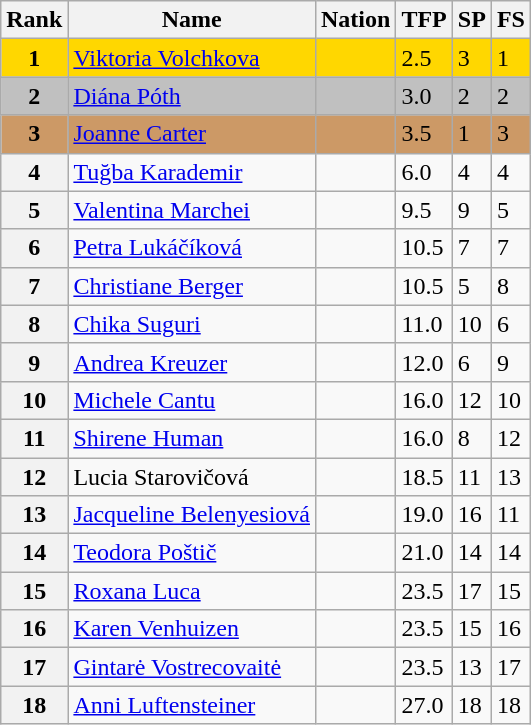<table class="wikitable">
<tr>
<th>Rank</th>
<th>Name</th>
<th>Nation</th>
<th>TFP</th>
<th>SP</th>
<th>FS</th>
</tr>
<tr bgcolor="gold">
<td align="center"><strong>1</strong></td>
<td><a href='#'>Viktoria Volchkova</a></td>
<td></td>
<td>2.5</td>
<td>3</td>
<td>1</td>
</tr>
<tr bgcolor="silver">
<td align="center"><strong>2</strong></td>
<td><a href='#'>Diána Póth</a></td>
<td></td>
<td>3.0</td>
<td>2</td>
<td>2</td>
</tr>
<tr bgcolor="cc9966">
<td align="center"><strong>3</strong></td>
<td><a href='#'>Joanne Carter</a></td>
<td></td>
<td>3.5</td>
<td>1</td>
<td>3</td>
</tr>
<tr>
<th>4</th>
<td><a href='#'>Tuğba Karademir</a></td>
<td></td>
<td>6.0</td>
<td>4</td>
<td>4</td>
</tr>
<tr>
<th>5</th>
<td><a href='#'>Valentina Marchei</a></td>
<td></td>
<td>9.5</td>
<td>9</td>
<td>5</td>
</tr>
<tr>
<th>6</th>
<td><a href='#'>Petra Lukáčíková</a></td>
<td></td>
<td>10.5</td>
<td>7</td>
<td>7</td>
</tr>
<tr>
<th>7</th>
<td><a href='#'>Christiane Berger</a></td>
<td></td>
<td>10.5</td>
<td>5</td>
<td>8</td>
</tr>
<tr>
<th>8</th>
<td><a href='#'>Chika Suguri</a></td>
<td></td>
<td>11.0</td>
<td>10</td>
<td>6</td>
</tr>
<tr>
<th>9</th>
<td><a href='#'>Andrea Kreuzer</a></td>
<td></td>
<td>12.0</td>
<td>6</td>
<td>9</td>
</tr>
<tr>
<th>10</th>
<td><a href='#'>Michele Cantu</a></td>
<td></td>
<td>16.0</td>
<td>12</td>
<td>10</td>
</tr>
<tr>
<th>11</th>
<td><a href='#'>Shirene Human</a></td>
<td></td>
<td>16.0</td>
<td>8</td>
<td>12</td>
</tr>
<tr>
<th>12</th>
<td>Lucia Starovičová</td>
<td></td>
<td>18.5</td>
<td>11</td>
<td>13</td>
</tr>
<tr>
<th>13</th>
<td><a href='#'>Jacqueline Belenyesiová</a></td>
<td></td>
<td>19.0</td>
<td>16</td>
<td>11</td>
</tr>
<tr>
<th>14</th>
<td><a href='#'>Teodora Poštič</a></td>
<td></td>
<td>21.0</td>
<td>14</td>
<td>14</td>
</tr>
<tr>
<th>15</th>
<td><a href='#'>Roxana Luca</a></td>
<td></td>
<td>23.5</td>
<td>17</td>
<td>15</td>
</tr>
<tr>
<th>16</th>
<td><a href='#'>Karen Venhuizen</a></td>
<td></td>
<td>23.5</td>
<td>15</td>
<td>16</td>
</tr>
<tr>
<th>17</th>
<td><a href='#'>Gintarė Vostrecovaitė</a></td>
<td></td>
<td>23.5</td>
<td>13</td>
<td>17</td>
</tr>
<tr>
<th>18</th>
<td><a href='#'>Anni Luftensteiner</a></td>
<td></td>
<td>27.0</td>
<td>18</td>
<td>18</td>
</tr>
</table>
